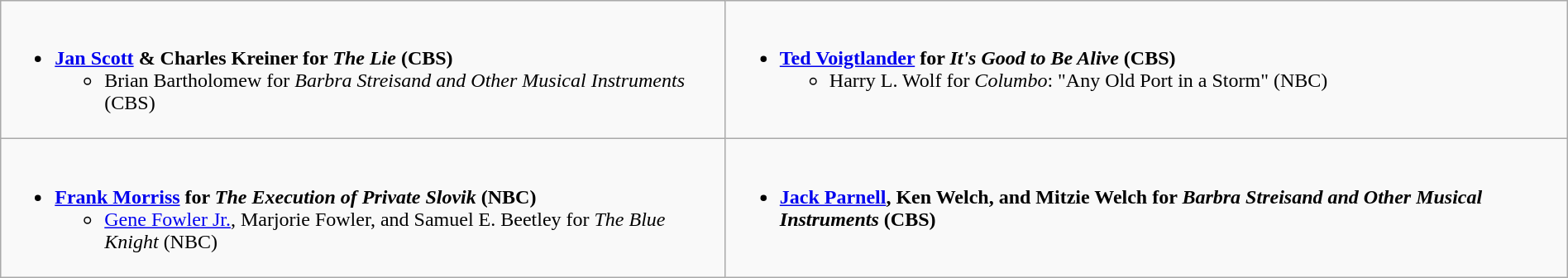<table class="wikitable" width="100%">
<tr>
<td style="vertical-align:top;"><br><ul><li><strong><a href='#'>Jan Scott</a> & Charles Kreiner for <em>The Lie</em> (CBS)</strong><ul><li>Brian Bartholomew for <em>Barbra Streisand and Other Musical Instruments</em> (CBS)</li></ul></li></ul></td>
<td style="vertical-align:top;"><br><ul><li><strong><a href='#'>Ted Voigtlander</a> for <em>It's Good to Be Alive</em> (CBS)</strong><ul><li>Harry L. Wolf for <em>Columbo</em>: "Any Old Port in a Storm" (NBC)</li></ul></li></ul></td>
</tr>
<tr>
<td style="vertical-align:top;"><br><ul><li><strong><a href='#'>Frank Morriss</a> for <em>The Execution of Private Slovik</em> (NBC)</strong><ul><li><a href='#'>Gene Fowler Jr.</a>, Marjorie Fowler, and Samuel E. Beetley for <em>The Blue Knight</em> (NBC)</li></ul></li></ul></td>
<td style="vertical-align:top;"><br><ul><li><strong><a href='#'>Jack Parnell</a>, Ken Welch, and Mitzie Welch for <em>Barbra Streisand and Other Musical Instruments</em> (CBS)</strong></li></ul></td>
</tr>
</table>
